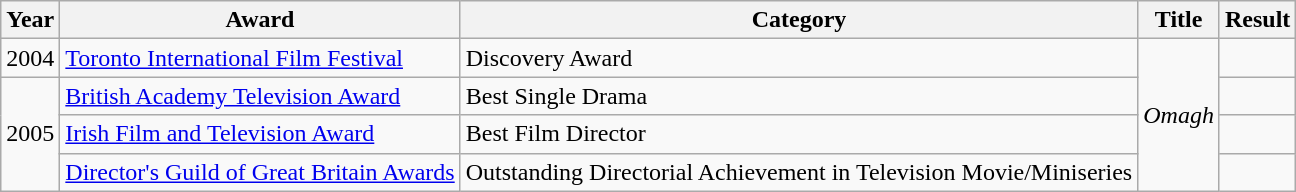<table class="wikitable">
<tr>
<th>Year</th>
<th>Award</th>
<th>Category</th>
<th>Title</th>
<th>Result</th>
</tr>
<tr>
<td>2004</td>
<td><a href='#'>Toronto International Film Festival</a></td>
<td>Discovery Award</td>
<td rowspan=4><em>Omagh</em></td>
<td></td>
</tr>
<tr>
<td rowspan=3>2005</td>
<td><a href='#'>British Academy Television Award</a></td>
<td>Best Single Drama</td>
<td></td>
</tr>
<tr>
<td><a href='#'>Irish Film and Television Award</a></td>
<td>Best Film Director</td>
<td></td>
</tr>
<tr>
<td><a href='#'>Director's Guild of Great Britain Awards</a></td>
<td>Outstanding Directorial Achievement in Television Movie/Miniseries</td>
<td></td>
</tr>
</table>
